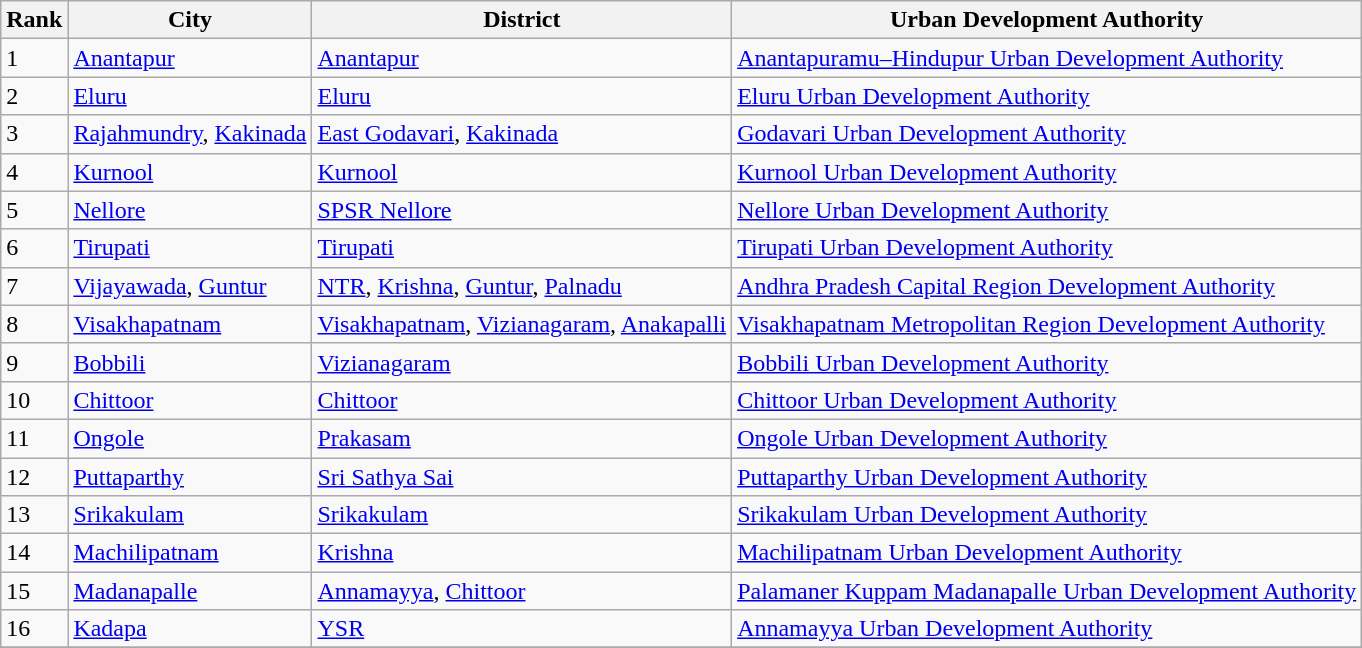<table class="wikitable sortable">
<tr>
<th>Rank</th>
<th>City</th>
<th>District</th>
<th>Urban Development Authority</th>
</tr>
<tr>
<td>1</td>
<td><a href='#'>Anantapur</a></td>
<td><a href='#'>Anantapur</a></td>
<td><a href='#'>Anantapuramu–Hindupur Urban Development Authority</a></td>
</tr>
<tr>
<td>2</td>
<td><a href='#'>Eluru</a></td>
<td><a href='#'>Eluru</a></td>
<td><a href='#'>Eluru Urban Development Authority</a></td>
</tr>
<tr>
<td>3</td>
<td><a href='#'>Rajahmundry</a>, <a href='#'>Kakinada</a></td>
<td><a href='#'>East Godavari</a>, <a href='#'>Kakinada</a></td>
<td><a href='#'>Godavari Urban Development Authority</a></td>
</tr>
<tr>
<td>4</td>
<td><a href='#'>Kurnool</a></td>
<td><a href='#'>Kurnool</a></td>
<td><a href='#'>Kurnool Urban Development Authority</a></td>
</tr>
<tr>
<td>5</td>
<td><a href='#'>Nellore</a></td>
<td><a href='#'>SPSR Nellore</a></td>
<td><a href='#'>Nellore Urban Development Authority</a></td>
</tr>
<tr>
<td>6</td>
<td><a href='#'>Tirupati</a></td>
<td><a href='#'>Tirupati</a></td>
<td><a href='#'>Tirupati Urban Development Authority</a></td>
</tr>
<tr>
<td>7</td>
<td><a href='#'>Vijayawada</a>, <a href='#'>Guntur</a></td>
<td><a href='#'>NTR</a>, <a href='#'>Krishna</a>, <a href='#'>Guntur</a>, <a href='#'>Palnadu</a></td>
<td><a href='#'>Andhra Pradesh Capital Region Development Authority</a></td>
</tr>
<tr>
<td>8</td>
<td><a href='#'>Visakhapatnam</a></td>
<td><a href='#'>Visakhapatnam</a>, <a href='#'>Vizianagaram</a>, <a href='#'>Anakapalli</a></td>
<td><a href='#'>Visakhapatnam Metropolitan Region Development Authority</a></td>
</tr>
<tr>
<td>9</td>
<td><a href='#'>Bobbili</a></td>
<td><a href='#'>Vizianagaram</a></td>
<td><a href='#'>Bobbili Urban Development Authority</a></td>
</tr>
<tr>
<td>10</td>
<td><a href='#'>Chittoor</a></td>
<td><a href='#'>Chittoor</a></td>
<td><a href='#'>Chittoor Urban Development Authority</a></td>
</tr>
<tr>
<td>11</td>
<td><a href='#'>Ongole</a></td>
<td><a href='#'>Prakasam</a></td>
<td><a href='#'>Ongole Urban Development Authority</a></td>
</tr>
<tr>
<td>12</td>
<td><a href='#'>Puttaparthy</a></td>
<td><a href='#'>Sri Sathya Sai</a></td>
<td><a href='#'>Puttaparthy Urban Development Authority</a></td>
</tr>
<tr>
<td>13</td>
<td><a href='#'>Srikakulam</a></td>
<td><a href='#'>Srikakulam</a></td>
<td><a href='#'>Srikakulam Urban Development Authority</a></td>
</tr>
<tr>
<td>14</td>
<td><a href='#'>Machilipatnam</a></td>
<td><a href='#'>Krishna</a></td>
<td><a href='#'>Machilipatnam Urban Development Authority</a></td>
</tr>
<tr>
<td>15</td>
<td><a href='#'>Madanapalle</a></td>
<td><a href='#'>Annamayya</a>, <a href='#'>Chittoor</a></td>
<td><a href='#'>Palamaner Kuppam Madanapalle Urban Development Authority</a></td>
</tr>
<tr>
<td>16</td>
<td><a href='#'>Kadapa</a></td>
<td><a href='#'>YSR</a></td>
<td><a href='#'>Annamayya Urban Development Authority</a></td>
</tr>
<tr>
</tr>
</table>
